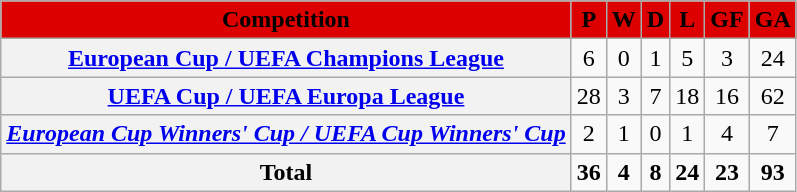<table class="sortable plainrowheaders wikitable">
<tr>
<th scope="col" style="background:#d00;"><span>Competition</span></th>
<th scope="col" style="background:#d00;"><span>P</span></th>
<th scope="col" style="background:#d00;"><span>W</span></th>
<th scope="col" style="background:#d00;"><span>D</span></th>
<th scope="col" style="background:#d00;"><span>L</span></th>
<th scope="col" style="background:#d00;"><span>GF</span></th>
<th scope="col" style="background:#d00;"><span>GA</span></th>
</tr>
<tr>
<th scope="row"><a href='#'>European Cup / UEFA Champions League</a></th>
<td align=center>6</td>
<td align=center>0</td>
<td align=center>1</td>
<td align=center>5</td>
<td align=center>3</td>
<td align=center>24</td>
</tr>
<tr>
<th scope="row"><a href='#'>UEFA Cup / UEFA Europa League</a></th>
<td align=center>28</td>
<td align=center>3</td>
<td align=center>7</td>
<td align=center>18</td>
<td align=center>16</td>
<td align=center>62</td>
</tr>
<tr>
<th scope="row"><em><a href='#'>European Cup Winners' Cup / UEFA Cup Winners' Cup</a></em></th>
<td align=center>2</td>
<td align=center>1</td>
<td align=center>0</td>
<td align=center>1</td>
<td align=center>4</td>
<td align=center>7</td>
</tr>
<tr class="sortbottom">
<th scope="row"><strong>Total</strong></th>
<td align=center><strong>36</strong></td>
<td align=center><strong>4</strong></td>
<td align=center><strong>8</strong></td>
<td align=center><strong>24</strong></td>
<td align=center><strong>23</strong></td>
<td align=center><strong>93</strong></td>
</tr>
</table>
